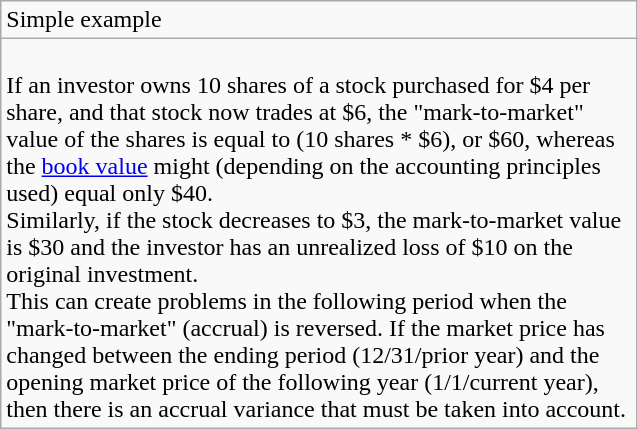<table class="wikitable floatright" | width="425">
<tr>
<td>Simple example</td>
</tr>
<tr>
<td><br>If an investor owns 10 shares of a stock purchased for $4 per share, and that stock now trades at $6, the "mark-to-market" value of the shares is equal to (10 shares * $6), or $60, whereas the <a href='#'>book value</a> might (depending on the accounting principles used) equal only $40.<br>Similarly, if the stock decreases to $3, the mark-to-market value is $30 and the investor has an unrealized loss of $10 on the original investment.<br>This can create problems in the following period when the "mark-to-market" (accrual) is reversed.  If the market price has changed between the ending period
(12/31/prior year) and the opening market price of the following year (1/1/current year), then there is an accrual variance that must be taken into account.</td>
</tr>
</table>
